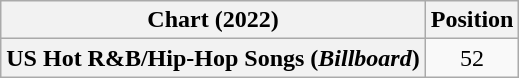<table class="wikitable plainrowheaders" style="text-align:center">
<tr>
<th scope="col">Chart (2022)</th>
<th scope="col">Position</th>
</tr>
<tr>
<th scope="row">US Hot R&B/Hip-Hop Songs (<em>Billboard</em>)</th>
<td>52</td>
</tr>
</table>
